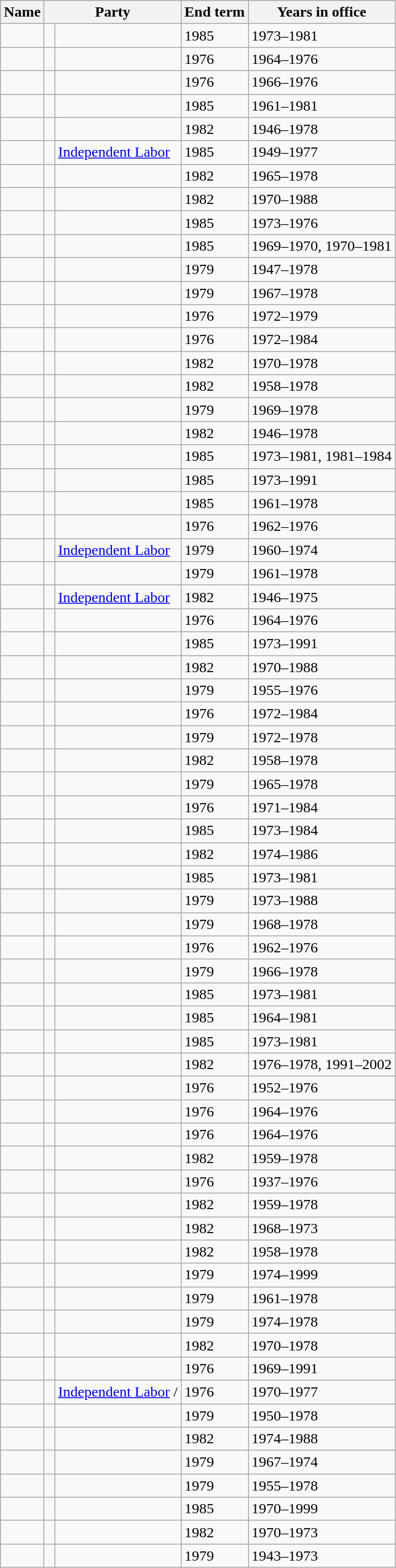<table class="wikitable sortable">
<tr>
<th>Name</th>
<th colspan=2>Party</th>
<th>End term</th>
<th>Years in office</th>
</tr>
<tr>
<td></td>
<td> </td>
<td></td>
<td>1985</td>
<td>1973–1981</td>
</tr>
<tr>
<td></td>
<td> </td>
<td></td>
<td>1976</td>
<td>1964–1976</td>
</tr>
<tr>
<td></td>
<td> </td>
<td></td>
<td>1976</td>
<td>1966–1976</td>
</tr>
<tr>
<td></td>
<td> </td>
<td></td>
<td>1985</td>
<td>1961–1981</td>
</tr>
<tr>
<td></td>
<td> </td>
<td></td>
<td>1982</td>
<td>1946–1978</td>
</tr>
<tr>
<td></td>
<td> </td>
<td><a href='#'>Independent Labor</a></td>
<td>1985</td>
<td>1949–1977</td>
</tr>
<tr>
<td></td>
<td> </td>
<td></td>
<td>1982</td>
<td>1965–1978</td>
</tr>
<tr>
<td></td>
<td> </td>
<td></td>
<td>1982</td>
<td>1970–1988</td>
</tr>
<tr>
<td></td>
<td> </td>
<td></td>
<td>1985</td>
<td>1973–1976</td>
</tr>
<tr>
<td></td>
<td> </td>
<td></td>
<td>1985</td>
<td>1969–1970, 1970–1981</td>
</tr>
<tr>
<td></td>
<td> </td>
<td></td>
<td>1979</td>
<td>1947–1978</td>
</tr>
<tr>
<td></td>
<td> </td>
<td></td>
<td>1979</td>
<td>1967–1978</td>
</tr>
<tr>
<td></td>
<td> </td>
<td></td>
<td>1976</td>
<td>1972–1979</td>
</tr>
<tr>
<td></td>
<td> </td>
<td></td>
<td>1976</td>
<td>1972–1984</td>
</tr>
<tr>
<td></td>
<td> </td>
<td></td>
<td>1982</td>
<td>1970–1978</td>
</tr>
<tr>
<td></td>
<td> </td>
<td></td>
<td>1982</td>
<td>1958–1978</td>
</tr>
<tr>
<td></td>
<td> </td>
<td></td>
<td>1979</td>
<td>1969–1978</td>
</tr>
<tr>
<td></td>
<td> </td>
<td></td>
<td>1982</td>
<td>1946–1978</td>
</tr>
<tr>
<td></td>
<td> </td>
<td></td>
<td>1985</td>
<td>1973–1981, 1981–1984</td>
</tr>
<tr>
<td></td>
<td> </td>
<td></td>
<td>1985</td>
<td>1973–1991</td>
</tr>
<tr>
<td></td>
<td> </td>
<td></td>
<td>1985</td>
<td>1961–1978</td>
</tr>
<tr>
<td></td>
<td> </td>
<td></td>
<td>1976</td>
<td>1962–1976</td>
</tr>
<tr>
<td></td>
<td> </td>
<td><a href='#'>Independent Labor</a></td>
<td>1979</td>
<td>1960–1974</td>
</tr>
<tr>
<td></td>
<td> </td>
<td></td>
<td>1979</td>
<td>1961–1978</td>
</tr>
<tr>
<td></td>
<td> </td>
<td><a href='#'>Independent Labor</a></td>
<td>1982</td>
<td>1946–1975</td>
</tr>
<tr>
<td></td>
<td> </td>
<td></td>
<td>1976</td>
<td>1964–1976</td>
</tr>
<tr>
<td></td>
<td> </td>
<td></td>
<td>1985</td>
<td>1973–1991</td>
</tr>
<tr>
<td></td>
<td> </td>
<td></td>
<td>1982</td>
<td>1970–1988</td>
</tr>
<tr>
<td></td>
<td> </td>
<td></td>
<td>1979</td>
<td>1955–1976</td>
</tr>
<tr>
<td></td>
<td> </td>
<td></td>
<td>1976</td>
<td>1972–1984</td>
</tr>
<tr>
<td></td>
<td> </td>
<td></td>
<td>1979</td>
<td>1972–1978</td>
</tr>
<tr>
<td></td>
<td> </td>
<td></td>
<td>1982</td>
<td>1958–1978</td>
</tr>
<tr>
<td></td>
<td> </td>
<td></td>
<td>1979</td>
<td>1965–1978</td>
</tr>
<tr>
<td></td>
<td> </td>
<td></td>
<td>1976</td>
<td>1971–1984</td>
</tr>
<tr>
<td></td>
<td> </td>
<td></td>
<td>1985</td>
<td>1973–1984</td>
</tr>
<tr>
<td></td>
<td> </td>
<td></td>
<td>1982</td>
<td>1974–1986</td>
</tr>
<tr>
<td></td>
<td> </td>
<td></td>
<td>1985</td>
<td>1973–1981</td>
</tr>
<tr>
<td></td>
<td> </td>
<td></td>
<td>1979</td>
<td>1973–1988</td>
</tr>
<tr>
<td></td>
<td> </td>
<td></td>
<td>1979</td>
<td>1968–1978</td>
</tr>
<tr>
<td></td>
<td> </td>
<td></td>
<td>1976</td>
<td>1962–1976</td>
</tr>
<tr>
<td></td>
<td> </td>
<td></td>
<td>1979</td>
<td>1966–1978</td>
</tr>
<tr>
<td></td>
<td> </td>
<td></td>
<td>1985</td>
<td>1973–1981</td>
</tr>
<tr>
<td></td>
<td> </td>
<td></td>
<td>1985</td>
<td>1964–1981</td>
</tr>
<tr>
<td></td>
<td> </td>
<td></td>
<td>1985</td>
<td>1973–1981</td>
</tr>
<tr>
<td></td>
<td> </td>
<td></td>
<td>1982</td>
<td>1976–1978, 1991–2002</td>
</tr>
<tr>
<td></td>
<td> </td>
<td></td>
<td>1976</td>
<td>1952–1976</td>
</tr>
<tr>
<td></td>
<td> </td>
<td></td>
<td>1976</td>
<td>1964–1976</td>
</tr>
<tr>
<td></td>
<td> </td>
<td></td>
<td>1976</td>
<td>1964–1976</td>
</tr>
<tr>
<td></td>
<td> </td>
<td></td>
<td>1982</td>
<td>1959–1978</td>
</tr>
<tr>
<td></td>
<td> </td>
<td></td>
<td>1976</td>
<td>1937–1976</td>
</tr>
<tr>
<td></td>
<td> </td>
<td></td>
<td>1982</td>
<td>1959–1978</td>
</tr>
<tr>
<td></td>
<td> </td>
<td></td>
<td>1982</td>
<td>1968–1973</td>
</tr>
<tr>
<td></td>
<td> </td>
<td></td>
<td>1982</td>
<td>1958–1978</td>
</tr>
<tr>
<td></td>
<td> </td>
<td></td>
<td>1979</td>
<td>1974–1999</td>
</tr>
<tr>
<td></td>
<td> </td>
<td></td>
<td>1979</td>
<td>1961–1978</td>
</tr>
<tr>
<td></td>
<td> </td>
<td></td>
<td>1979</td>
<td>1974–1978</td>
</tr>
<tr>
<td></td>
<td> </td>
<td></td>
<td>1982</td>
<td>1970–1978</td>
</tr>
<tr>
<td></td>
<td> </td>
<td></td>
<td>1976</td>
<td>1969–1991</td>
</tr>
<tr>
<td></td>
<td> </td>
<td><a href='#'>Independent Labor</a> / </td>
<td>1976</td>
<td>1970–1977</td>
</tr>
<tr>
<td></td>
<td> </td>
<td></td>
<td>1979</td>
<td>1950–1978</td>
</tr>
<tr>
<td></td>
<td> </td>
<td></td>
<td>1982</td>
<td>1974–1988</td>
</tr>
<tr>
<td></td>
<td> </td>
<td></td>
<td>1979</td>
<td>1967–1974</td>
</tr>
<tr>
<td></td>
<td> </td>
<td></td>
<td>1979</td>
<td>1955–1978</td>
</tr>
<tr>
<td></td>
<td> </td>
<td></td>
<td>1985</td>
<td>1970–1999</td>
</tr>
<tr>
<td></td>
<td> </td>
<td></td>
<td>1982</td>
<td>1970–1973</td>
</tr>
<tr>
<td></td>
<td> </td>
<td></td>
<td>1979</td>
<td>1943–1973</td>
</tr>
</table>
